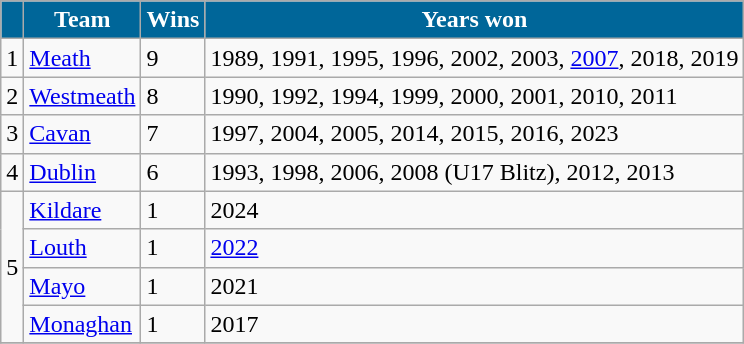<table class="wikitable">
<tr>
<th style="background:#069; color:white;"></th>
<th style="background:#069; color:white;">Team</th>
<th style="background:#069; color:white;">Wins</th>
<th style="background:#069; color:white;">Years won</th>
</tr>
<tr>
<td>1</td>
<td><a href='#'>Meath</a></td>
<td>9</td>
<td>1989, 1991, 1995, 1996, 2002, 2003, <a href='#'>2007</a>, 2018, 2019</td>
</tr>
<tr>
<td>2</td>
<td><a href='#'>Westmeath</a></td>
<td>8</td>
<td>1990, 1992, 1994, 1999, 2000, 2001, 2010, 2011</td>
</tr>
<tr>
<td>3</td>
<td><a href='#'>Cavan</a></td>
<td>7</td>
<td>1997, 2004, 2005, 2014, 2015, 2016, 2023</td>
</tr>
<tr>
<td>4</td>
<td><a href='#'>Dublin</a></td>
<td>6</td>
<td>1993, 1998, 2006, 2008 (U17 Blitz), 2012, 2013</td>
</tr>
<tr>
<td rowspan=4>5</td>
<td><a href='#'>Kildare</a></td>
<td>1</td>
<td>2024</td>
</tr>
<tr>
<td><a href='#'>Louth</a></td>
<td>1</td>
<td><a href='#'>2022</a></td>
</tr>
<tr>
<td><a href='#'>Mayo</a></td>
<td>1</td>
<td>2021</td>
</tr>
<tr>
<td><a href='#'>Monaghan</a></td>
<td>1</td>
<td>2017</td>
</tr>
<tr>
</tr>
</table>
